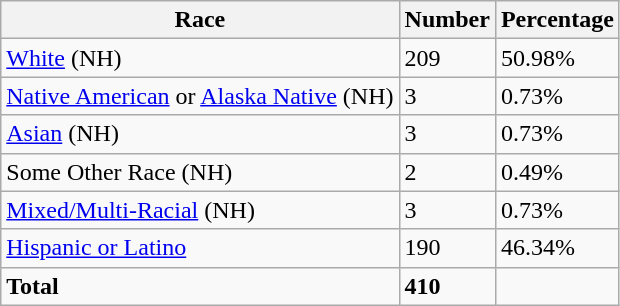<table class="wikitable">
<tr>
<th>Race</th>
<th>Number</th>
<th>Percentage</th>
</tr>
<tr>
<td><a href='#'>White</a> (NH)</td>
<td>209</td>
<td>50.98%</td>
</tr>
<tr>
<td><a href='#'>Native American</a> or <a href='#'>Alaska Native</a> (NH)</td>
<td>3</td>
<td>0.73%</td>
</tr>
<tr>
<td><a href='#'>Asian</a> (NH)</td>
<td>3</td>
<td>0.73%</td>
</tr>
<tr>
<td>Some Other Race (NH)</td>
<td>2</td>
<td>0.49%</td>
</tr>
<tr>
<td><a href='#'>Mixed/Multi-Racial</a> (NH)</td>
<td>3</td>
<td>0.73%</td>
</tr>
<tr>
<td><a href='#'>Hispanic or Latino</a></td>
<td>190</td>
<td>46.34%</td>
</tr>
<tr>
<td><strong>Total</strong></td>
<td><strong>410</strong></td>
<td></td>
</tr>
</table>
